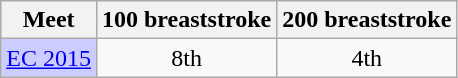<table class="sortable wikitable">
<tr>
<th>Meet</th>
<th class="unsortable">100 breaststroke</th>
<th class="unsortable">200 breaststroke</th>
</tr>
<tr>
<td style="background:#ccccff"><a href='#'>EC 2015</a></td>
<td align="center">8th</td>
<td align="center">4th</td>
</tr>
</table>
